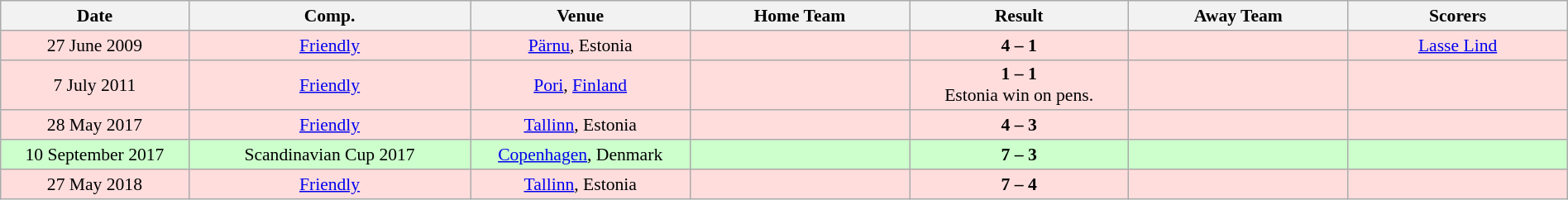<table class="wikitable collapsible" width=100% style="font-size: 90%">
<tr>
<th width=12%>Date</th>
<th width=18%>Comp.</th>
<th width=14%>Venue</th>
<th width=14%>Home Team</th>
<th width=14%>Result</th>
<th width=14%>Away Team</th>
<th width=14%>Scorers</th>
</tr>
<tr align=center bgcolor="ffdddd">
<td>27 June 2009</td>
<td><a href='#'>Friendly</a></td>
<td><a href='#'>Pärnu</a>, Estonia</td>
<td align="left"></td>
<td><strong>4 – 1</strong></td>
<td align="left"></td>
<td> <a href='#'>Lasse Lind</a></td>
</tr>
<tr align=center bgcolor="ffdddd">
<td>7 July 2011</td>
<td><a href='#'>Friendly</a></td>
<td><a href='#'>Pori</a>, <a href='#'>Finland</a></td>
<td align="left"></td>
<td><strong>1 – 1</strong> <br>Estonia win on pens.</td>
<td align="left"></td>
<td></td>
</tr>
<tr align=center bgcolor="ffdddd">
<td>28 May 2017</td>
<td><a href='#'>Friendly</a></td>
<td><a href='#'>Tallinn</a>, Estonia</td>
<td align="left"></td>
<td><strong>4 – 3</strong></td>
<td align="left"></td>
<td></td>
</tr>
<tr align=center bgcolor=#ccffcc>
<td>10 September 2017</td>
<td>Scandinavian Cup 2017</td>
<td><a href='#'>Copenhagen</a>, Denmark</td>
<td align="left"></td>
<td><strong>7 – 3</strong></td>
<td align="left"></td>
<td></td>
</tr>
<tr align=center bgcolor="ffdddd">
<td>27 May 2018</td>
<td><a href='#'>Friendly</a></td>
<td><a href='#'>Tallinn</a>, Estonia</td>
<td align="left"></td>
<td><strong>7 – 4</strong></td>
<td align="left"></td>
<td></td>
</tr>
</table>
